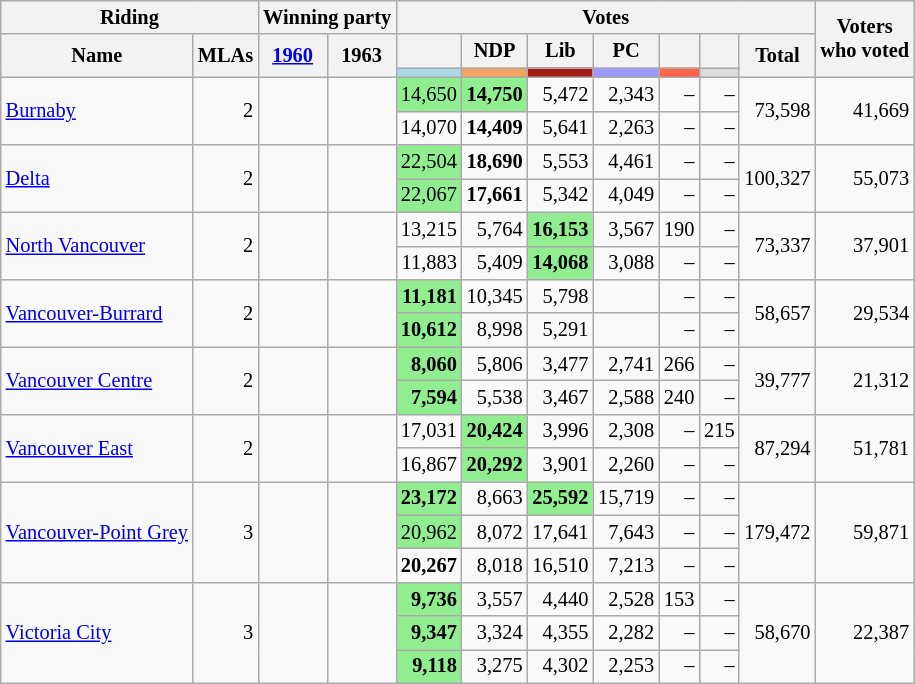<table class="wikitable" style="text-align:right; font-size:85%">
<tr>
<th colspan="2">Riding</th>
<th scope="col" colspan="2">Winning party</th>
<th scope="col" colspan="7">Votes</th>
<th rowspan="3" scope="col">Voters<br>who voted</th>
</tr>
<tr>
<th rowspan="2">Name</th>
<th rowspan="2">MLAs</th>
<th rowspan="2"><strong><a href='#'>1960</a></strong></th>
<th rowspan="2">1963</th>
<th scope="col"></th>
<th scope="col">NDP</th>
<th scope="col">Lib</th>
<th scope="col">PC</th>
<th scope="col"></th>
<th scope="col"></th>
<th rowspan="2" scope="col">Total</th>
</tr>
<tr>
<th scope="col" style="background-color:#ADD8E6;"></th>
<th scope="col" style="background-color:#F4A460;"></th>
<th scope="col" style="background-color:#A51B12;"></th>
<th scope="col" style="background-color:#9999FF;"></th>
<th scope="col" style="background-color:#FF6347;"></th>
<th scope="col" style="background-color:#DCDCDC;"></th>
</tr>
<tr>
<td rowspan="2" style="text-align:left"><a href='#'>Burnaby</a></td>
<td rowspan="2">2</td>
<td rowspan="2"></td>
<td rowspan="2"></td>
<td style="background-color:lightgreen;">14,650</td>
<td style="background-color:lightgreen;"><strong>14,750</strong></td>
<td>5,472</td>
<td>2,343</td>
<td>–</td>
<td>–</td>
<td rowspan="2">73,598</td>
<td rowspan="2">41,669</td>
</tr>
<tr>
<td>14,070</td>
<td><strong>14,409</strong></td>
<td>5,641</td>
<td>2,263</td>
<td>–</td>
<td>–</td>
</tr>
<tr>
<td rowspan="2" style="text-align:left"><a href='#'>Delta</a></td>
<td rowspan="2">2</td>
<td rowspan="2"></td>
<td rowspan="2"></td>
<td style="background-color:lightgreen;">22,504</td>
<td><strong>18,690</strong></td>
<td>5,553</td>
<td>4,461</td>
<td>–</td>
<td>–</td>
<td rowspan="2">100,327</td>
<td rowspan="2">55,073</td>
</tr>
<tr>
<td style="background-color:lightgreen;">22,067</td>
<td><strong>17,661</strong></td>
<td>5,342</td>
<td>4,049</td>
<td>–</td>
<td>–</td>
</tr>
<tr>
<td rowspan="2" style="text-align:left"><a href='#'>North Vancouver</a></td>
<td rowspan="2">2</td>
<td rowspan="2"></td>
<td rowspan="2"></td>
<td>13,215</td>
<td>5,764</td>
<td style="background-color:lightgreen;"><strong>16,153</strong></td>
<td>3,567</td>
<td>190</td>
<td>–</td>
<td rowspan="2">73,337</td>
<td rowspan="2">37,901</td>
</tr>
<tr>
<td>11,883</td>
<td>5,409</td>
<td style="background-color:lightgreen;"><strong>14,068</strong></td>
<td>3,088</td>
<td>–</td>
<td>–</td>
</tr>
<tr>
<td rowspan="2" style="text-align:left"><a href='#'>Vancouver-Burrard</a></td>
<td rowspan="2">2</td>
<td rowspan="2"></td>
<td rowspan="2"></td>
<td style="background-color:lightgreen;"><strong>11,181</strong></td>
<td>10,345</td>
<td>5,798</td>
<td></td>
<td>–</td>
<td>–</td>
<td rowspan="2">58,657</td>
<td rowspan="2">29,534</td>
</tr>
<tr>
<td style="background-color:lightgreen;"><strong>10,612</strong></td>
<td>8,998</td>
<td>5,291</td>
<td></td>
<td>–</td>
<td>–</td>
</tr>
<tr>
<td rowspan="2" style="text-align:left"><a href='#'>Vancouver Centre</a></td>
<td rowspan="2">2</td>
<td rowspan="2"></td>
<td rowspan="2"></td>
<td style="background-color:lightgreen;"><strong>8,060</strong></td>
<td>5,806</td>
<td>3,477</td>
<td>2,741</td>
<td>266</td>
<td>–</td>
<td rowspan="2">39,777</td>
<td rowspan="2">21,312</td>
</tr>
<tr>
<td style="background-color:lightgreen;"><strong>7,594</strong></td>
<td>5,538</td>
<td>3,467</td>
<td>2,588</td>
<td>240</td>
<td>–</td>
</tr>
<tr – ||>
<td rowspan="2" style="text-align:left"><a href='#'>Vancouver East</a></td>
<td rowspan="2">2</td>
<td rowspan="2"></td>
<td rowspan="2"></td>
<td>17,031</td>
<td style="background-color:lightgreen;"><strong>20,424</strong></td>
<td>3,996</td>
<td>2,308</td>
<td>–</td>
<td>215</td>
<td rowspan="2">87,294</td>
<td rowspan="2">51,781</td>
</tr>
<tr>
<td>16,867</td>
<td style="background-color:lightgreen;"><strong>20,292</strong></td>
<td>3,901</td>
<td>2,260</td>
<td>–</td>
<td>–</td>
</tr>
<tr>
<td rowspan="3" style="text-align:left"><a href='#'>Vancouver-Point Grey</a></td>
<td rowspan="3">3</td>
<td rowspan="3"></td>
<td rowspan="3"></td>
<td style="background-color:lightgreen;"><strong>23,172</strong></td>
<td>8,663</td>
<td style="background-color:lightgreen;"><strong>25,592</strong></td>
<td>15,719</td>
<td>–</td>
<td>–</td>
<td rowspan="3">179,472</td>
<td rowspan="3">59,871</td>
</tr>
<tr>
<td style="background-color:lightgreen;">20,962</td>
<td>8,072</td>
<td>17,641</td>
<td>7,643</td>
<td>–</td>
<td>–</td>
</tr>
<tr>
<td><strong>20,267</strong></td>
<td>8,018</td>
<td>16,510</td>
<td>7,213</td>
<td>–</td>
<td>–</td>
</tr>
<tr>
<td rowspan="3" style="text-align:left"><a href='#'>Victoria City</a></td>
<td rowspan="3">3</td>
<td rowspan="3"></td>
<td rowspan="3"></td>
<td style="background-color:lightgreen;"><strong>9,736</strong></td>
<td>3,557</td>
<td>4,440</td>
<td>2,528</td>
<td>153</td>
<td>–</td>
<td rowspan="3">58,670</td>
<td rowspan="3">22,387</td>
</tr>
<tr>
<td style="background-color:lightgreen;"><strong>9,347</strong></td>
<td>3,324</td>
<td>4,355</td>
<td>2,282</td>
<td>–</td>
<td>–</td>
</tr>
<tr>
<td style="background-color:lightgreen;"><strong>9,118</strong></td>
<td>3,275</td>
<td>4,302</td>
<td>2,253</td>
<td>–</td>
<td>–</td>
</tr>
</table>
